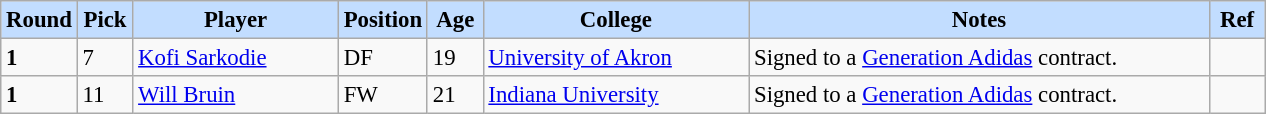<table class="wikitable" style="text-align:left; font-size:95%;">
<tr>
<th style="background:#c2ddff; width:30px;">Round</th>
<th style="background:#c2ddff; width:30px;">Pick</th>
<th style="background:#c2ddff; width:130px;">Player</th>
<th style="background:#c2ddff; width:50px;">Position</th>
<th style="background:#c2ddff; width:30px;">Age</th>
<th style="background:#c2ddff; width:170px;">College</th>
<th style="background:#c2ddff; width:300px;">Notes</th>
<th style="background:#c2ddff; width:30px;">Ref</th>
</tr>
<tr>
<td><strong>1</strong></td>
<td>7</td>
<td> <a href='#'>Kofi Sarkodie</a></td>
<td>DF</td>
<td>19</td>
<td><a href='#'>University of Akron</a></td>
<td>Signed to a <a href='#'>Generation Adidas</a> contract.</td>
<td></td>
</tr>
<tr>
<td><strong>1</strong></td>
<td>11</td>
<td> <a href='#'>Will Bruin</a></td>
<td>FW</td>
<td>21</td>
<td><a href='#'>Indiana University</a></td>
<td>Signed to a <a href='#'>Generation Adidas</a> contract.</td>
<td></td>
</tr>
</table>
